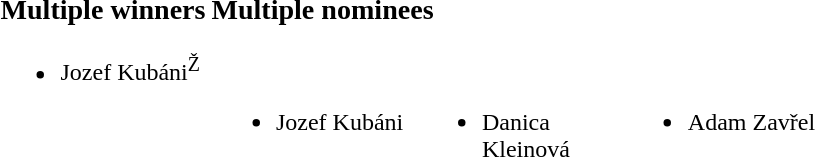<table border=0|>
<tr>
<td valign=top width=25%><br><h3>Multiple winners</h3><ul><li>Jozef Kubáni<sup>Ž</sup></li></ul></td>
<td valign=top width=75%><br><h3>Multiple nominees</h3><table border=0|>
<tr>
<td valign=top width=25%><br><ul><li>Jozef Kubáni</li></ul></td>
<td valign=top width=25%><br><ul><li>Danica Kleinová</li></ul></td>
<td valign=top width=25%><br><ul><li>Adam Zavřel</li></ul></td>
</tr>
</table>
</td>
</tr>
</table>
